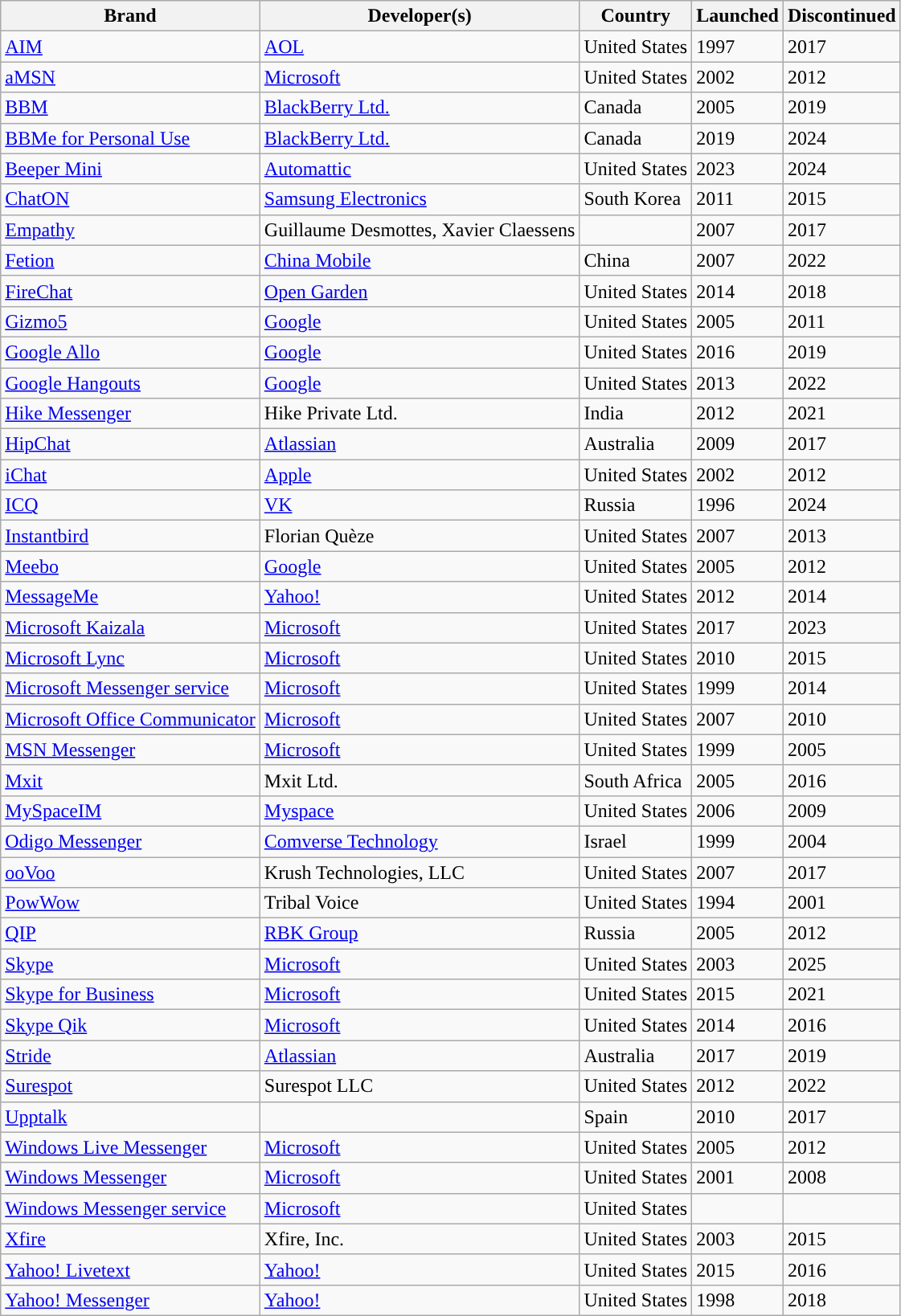<table class="wikitable sortable">
<tr>
<th>Brand</th>
<th>Developer(s)</th>
<th>Country</th>
<th>Launched</th>
<th>Discontinued</th>
</tr>
<tr>
<td><a href='#'>AIM</a></td>
<td><a href='#'>AOL</a></td>
<td>United States</td>
<td>1997</td>
<td>2017</td>
</tr>
<tr>
<td><a href='#'>aMSN</a></td>
<td><a href='#'>Microsoft</a></td>
<td>United States</td>
<td>2002</td>
<td>2012</td>
</tr>
<tr>
<td><a href='#'>BBM</a></td>
<td><a href='#'>BlackBerry Ltd.</a></td>
<td>Canada</td>
<td>2005</td>
<td>2019</td>
</tr>
<tr>
<td><a href='#'>BBMe for Personal Use</a></td>
<td><a href='#'>BlackBerry Ltd.</a></td>
<td>Canada</td>
<td>2019</td>
<td>2024</td>
</tr>
<tr>
<td><a href='#'>Beeper Mini</a></td>
<td><a href='#'>Automattic</a></td>
<td>United States</td>
<td>2023</td>
<td>2024</td>
</tr>
<tr>
<td><a href='#'>ChatON</a></td>
<td><a href='#'>Samsung Electronics</a></td>
<td>South Korea</td>
<td>2011</td>
<td>2015</td>
</tr>
<tr>
<td><a href='#'>Empathy</a></td>
<td>Guillaume Desmottes, Xavier Claessens</td>
<td></td>
<td>2007</td>
<td>2017</td>
</tr>
<tr>
<td><a href='#'>Fetion</a></td>
<td><a href='#'>China Mobile</a></td>
<td>China</td>
<td>2007</td>
<td>2022</td>
</tr>
<tr>
<td><a href='#'>FireChat</a></td>
<td><a href='#'>Open Garden</a></td>
<td>United States</td>
<td>2014</td>
<td>2018</td>
</tr>
<tr>
<td><a href='#'>Gizmo5</a></td>
<td><a href='#'>Google</a></td>
<td>United States</td>
<td>2005</td>
<td>2011</td>
</tr>
<tr>
<td><a href='#'>Google Allo</a></td>
<td><a href='#'>Google</a></td>
<td>United States</td>
<td>2016</td>
<td>2019</td>
</tr>
<tr>
<td><a href='#'>Google Hangouts</a></td>
<td><a href='#'>Google</a></td>
<td>United States</td>
<td>2013</td>
<td>2022</td>
</tr>
<tr>
<td><a href='#'>Hike Messenger</a></td>
<td>Hike Private Ltd.</td>
<td>India</td>
<td>2012</td>
<td>2021</td>
</tr>
<tr>
<td><a href='#'>HipChat</a></td>
<td><a href='#'>Atlassian</a></td>
<td>Australia</td>
<td>2009</td>
<td>2017</td>
</tr>
<tr>
<td><a href='#'>iChat</a></td>
<td><a href='#'>Apple</a></td>
<td>United States</td>
<td>2002</td>
<td>2012</td>
</tr>
<tr>
<td><a href='#'>ICQ</a></td>
<td><a href='#'>VK</a></td>
<td>Russia</td>
<td>1996</td>
<td>2024</td>
</tr>
<tr>
<td><a href='#'>Instantbird</a></td>
<td>Florian Quèze</td>
<td>United States</td>
<td>2007</td>
<td>2013</td>
</tr>
<tr>
<td><a href='#'>Meebo</a></td>
<td><a href='#'>Google</a></td>
<td>United States</td>
<td>2005</td>
<td>2012</td>
</tr>
<tr>
<td><a href='#'>MessageMe</a></td>
<td><a href='#'>Yahoo!</a></td>
<td>United States</td>
<td>2012</td>
<td>2014</td>
</tr>
<tr>
<td><a href='#'>Microsoft Kaizala</a></td>
<td><a href='#'>Microsoft</a></td>
<td>United States</td>
<td>2017</td>
<td>2023</td>
</tr>
<tr>
<td><a href='#'>Microsoft Lync</a></td>
<td><a href='#'>Microsoft</a></td>
<td>United States</td>
<td>2010</td>
<td>2015</td>
</tr>
<tr>
<td><a href='#'>Microsoft Messenger service</a></td>
<td><a href='#'>Microsoft</a></td>
<td>United States</td>
<td>1999</td>
<td>2014</td>
</tr>
<tr>
<td><a href='#'>Microsoft Office Communicator</a></td>
<td><a href='#'>Microsoft</a></td>
<td>United States</td>
<td>2007</td>
<td>2010</td>
</tr>
<tr>
<td><a href='#'>MSN Messenger</a></td>
<td><a href='#'>Microsoft</a></td>
<td>United States</td>
<td>1999</td>
<td>2005</td>
</tr>
<tr>
<td><a href='#'>Mxit</a></td>
<td>Mxit Ltd.</td>
<td>South Africa</td>
<td>2005</td>
<td>2016</td>
</tr>
<tr>
<td><a href='#'>MySpaceIM</a></td>
<td><a href='#'>Myspace</a></td>
<td>United States</td>
<td>2006</td>
<td>2009</td>
</tr>
<tr>
<td><a href='#'>Odigo Messenger</a></td>
<td><a href='#'>Comverse Technology</a></td>
<td>Israel</td>
<td>1999</td>
<td>2004</td>
</tr>
<tr>
<td><a href='#'>ooVoo</a></td>
<td>Krush Technologies, LLC</td>
<td>United States</td>
<td>2007</td>
<td>2017</td>
</tr>
<tr>
<td><a href='#'>PowWow</a></td>
<td>Tribal Voice</td>
<td>United States</td>
<td>1994</td>
<td>2001</td>
</tr>
<tr>
<td><a href='#'>QIP</a></td>
<td><a href='#'>RBK Group</a></td>
<td>Russia</td>
<td>2005</td>
<td>2012</td>
</tr>
<tr>
<td><a href='#'>Skype</a></td>
<td><a href='#'>Microsoft</a></td>
<td>United States</td>
<td>2003</td>
<td>2025</td>
</tr>
<tr>
<td><a href='#'>Skype for Business</a></td>
<td><a href='#'>Microsoft</a></td>
<td>United States</td>
<td>2015</td>
<td>2021</td>
</tr>
<tr>
<td><a href='#'>Skype Qik</a></td>
<td><a href='#'>Microsoft</a></td>
<td>United States</td>
<td>2014</td>
<td>2016</td>
</tr>
<tr>
<td><a href='#'>Stride</a></td>
<td><a href='#'>Atlassian</a></td>
<td>Australia</td>
<td>2017</td>
<td>2019</td>
</tr>
<tr>
<td><a href='#'>Surespot</a></td>
<td>Surespot LLC</td>
<td>United States</td>
<td>2012</td>
<td>2022</td>
</tr>
<tr>
<td><a href='#'>Upptalk</a></td>
<td></td>
<td>Spain</td>
<td>2010</td>
<td>2017</td>
</tr>
<tr>
<td><a href='#'>Windows Live Messenger</a></td>
<td><a href='#'>Microsoft</a></td>
<td>United States</td>
<td>2005</td>
<td>2012</td>
</tr>
<tr>
<td><a href='#'>Windows Messenger</a></td>
<td><a href='#'>Microsoft</a></td>
<td>United States</td>
<td>2001</td>
<td>2008</td>
</tr>
<tr>
<td><a href='#'>Windows Messenger service</a></td>
<td><a href='#'>Microsoft</a></td>
<td>United States</td>
<td></td>
<td></td>
</tr>
<tr>
<td><a href='#'>Xfire</a></td>
<td>Xfire, Inc.</td>
<td>United States</td>
<td>2003</td>
<td>2015</td>
</tr>
<tr>
<td><a href='#'>Yahoo! Livetext</a></td>
<td><a href='#'>Yahoo!</a></td>
<td>United States</td>
<td>2015</td>
<td>2016</td>
</tr>
<tr>
<td><a href='#'>Yahoo! Messenger</a></td>
<td><a href='#'>Yahoo!</a></td>
<td>United States</td>
<td>1998</td>
<td>2018</td>
</tr>
</table>
